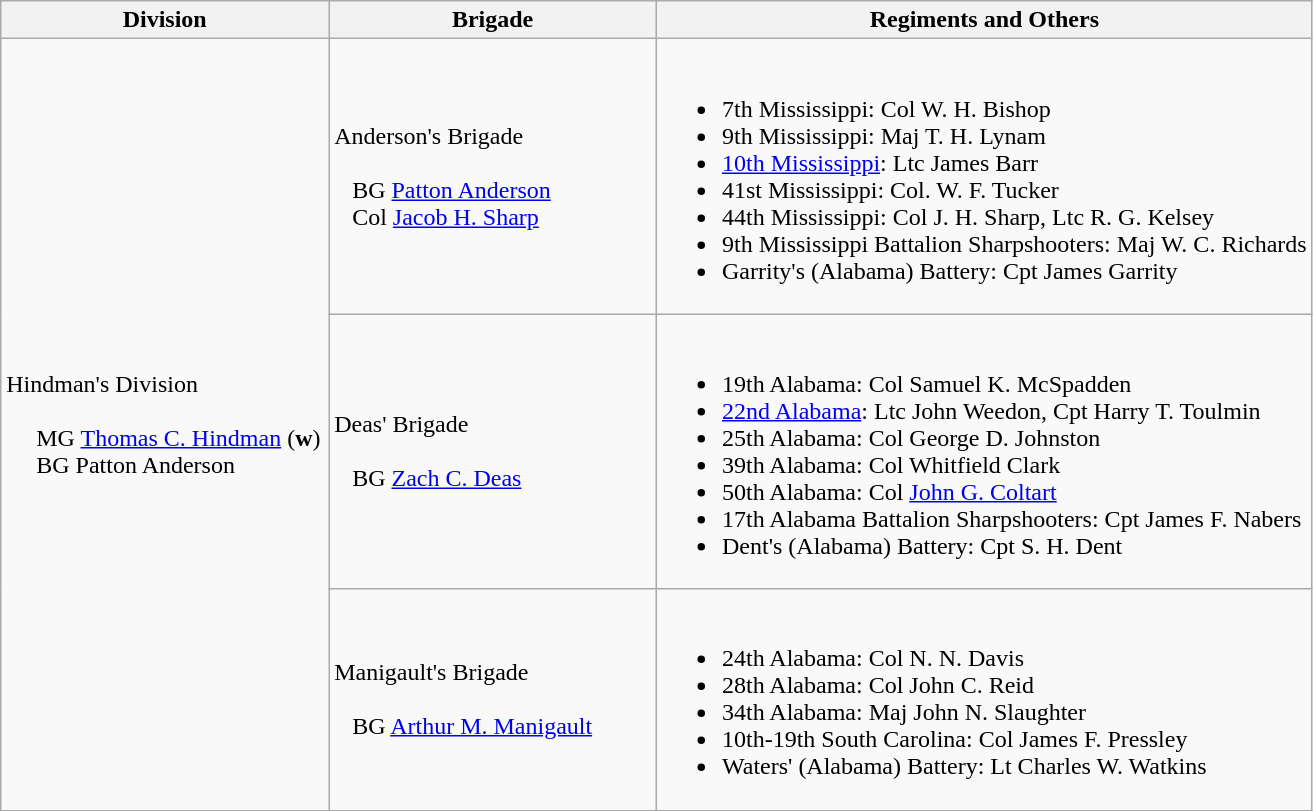<table class="wikitable">
<tr>
<th width=25%>Division</th>
<th width=25%>Brigade</th>
<th>Regiments and Others</th>
</tr>
<tr>
<td rowspan=3><br>Hindman's Division<br><br>    
MG <a href='#'>Thomas C. Hindman</a> (<strong>w</strong>)
<br>    
BG Patton Anderson
<br>  </td>
<td>Anderson's Brigade<br><br>  
BG <a href='#'>Patton Anderson</a>
<br>  
Col <a href='#'>Jacob H. Sharp</a></td>
<td><br><ul><li>7th Mississippi: Col W. H. Bishop</li><li>9th Mississippi: Maj T. H. Lynam</li><li><a href='#'>10th Mississippi</a>: Ltc James Barr</li><li>41st Mississippi: Col. W. F. Tucker</li><li>44th Mississippi: Col J. H. Sharp, Ltc R. G. Kelsey</li><li>9th Mississippi Battalion Sharpshooters: Maj W. C. Richards</li><li>Garrity's (Alabama) Battery: Cpt James Garrity</li></ul></td>
</tr>
<tr>
<td>Deas' Brigade<br><br>  
BG <a href='#'>Zach C. Deas</a></td>
<td><br><ul><li>19th Alabama: Col Samuel K. McSpadden</li><li><a href='#'>22nd Alabama</a>: Ltc John Weedon, Cpt Harry T. Toulmin</li><li>25th Alabama: Col George D. Johnston</li><li>39th Alabama: Col Whitfield Clark</li><li>50th Alabama: Col <a href='#'>John G. Coltart</a></li><li>17th Alabama Battalion Sharpshooters: Cpt James F. Nabers</li><li>Dent's (Alabama) Battery: Cpt S. H. Dent</li></ul></td>
</tr>
<tr>
<td>Manigault's Brigade<br><br>  
BG <a href='#'>Arthur M. Manigault</a></td>
<td><br><ul><li>24th Alabama: Col N. N. Davis</li><li>28th Alabama: Col John C. Reid</li><li>34th Alabama: Maj John N. Slaughter</li><li>10th-19th South Carolina: Col James F. Pressley</li><li>Waters' (Alabama) Battery: Lt Charles W. Watkins</li></ul></td>
</tr>
</table>
